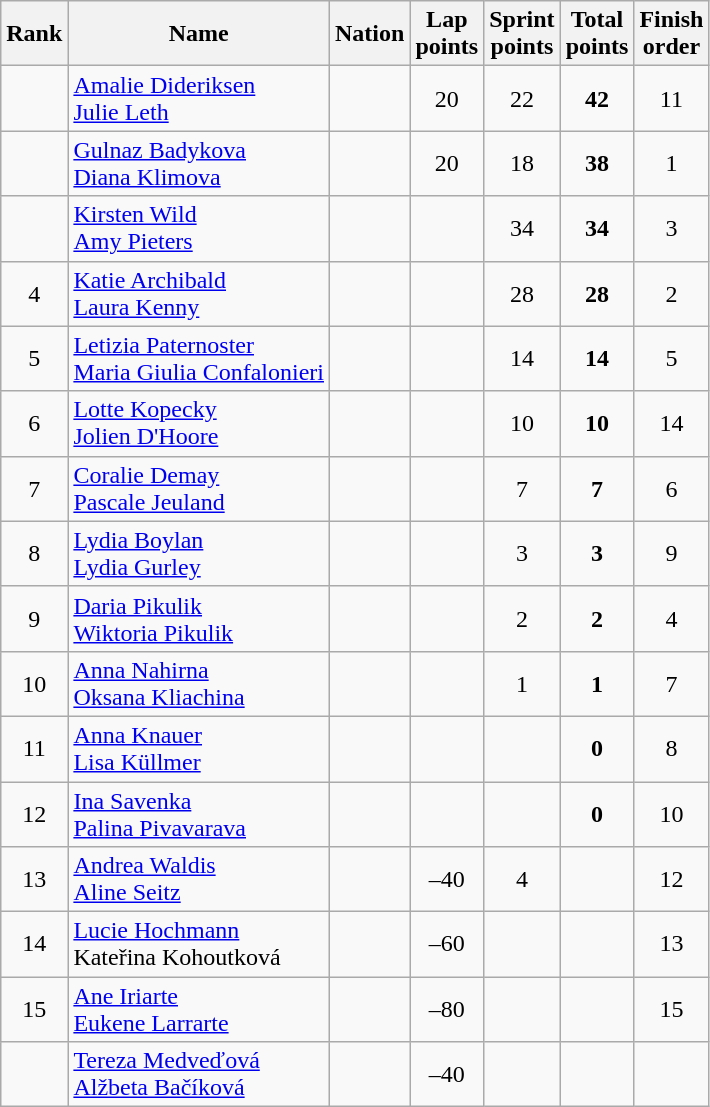<table class="wikitable sortable" style="text-align:center">
<tr>
<th>Rank</th>
<th>Name</th>
<th>Nation</th>
<th>Lap<br>points</th>
<th>Sprint<br>points</th>
<th>Total<br>points</th>
<th>Finish<br>order</th>
</tr>
<tr>
<td></td>
<td align=left><a href='#'>Amalie Dideriksen</a><br><a href='#'>Julie Leth</a></td>
<td align=left></td>
<td>20</td>
<td>22</td>
<td><strong>42</strong></td>
<td>11</td>
</tr>
<tr>
<td></td>
<td align=left><a href='#'>Gulnaz Badykova</a><br><a href='#'>Diana Klimova</a></td>
<td align=left></td>
<td>20</td>
<td>18</td>
<td><strong>38</strong></td>
<td>1</td>
</tr>
<tr>
<td></td>
<td align=left><a href='#'>Kirsten Wild</a><br><a href='#'>Amy Pieters</a></td>
<td align=left></td>
<td></td>
<td>34</td>
<td><strong>34</strong></td>
<td>3</td>
</tr>
<tr>
<td>4</td>
<td align=left><a href='#'>Katie Archibald</a><br><a href='#'>Laura Kenny</a></td>
<td align=left></td>
<td></td>
<td>28</td>
<td><strong>28</strong></td>
<td>2</td>
</tr>
<tr>
<td>5</td>
<td align=left><a href='#'>Letizia Paternoster</a><br><a href='#'>Maria Giulia Confalonieri</a></td>
<td align=left></td>
<td></td>
<td>14</td>
<td><strong>14</strong></td>
<td>5</td>
</tr>
<tr>
<td>6</td>
<td align=left><a href='#'>Lotte Kopecky</a><br><a href='#'>Jolien D'Hoore</a></td>
<td align=left></td>
<td></td>
<td>10</td>
<td><strong>10</strong></td>
<td>14</td>
</tr>
<tr>
<td>7</td>
<td align=left><a href='#'>Coralie Demay</a><br><a href='#'>Pascale Jeuland</a></td>
<td align=left></td>
<td></td>
<td>7</td>
<td><strong>7</strong></td>
<td>6</td>
</tr>
<tr>
<td>8</td>
<td align=left><a href='#'>Lydia Boylan</a><br><a href='#'>Lydia Gurley</a></td>
<td align=left></td>
<td></td>
<td>3</td>
<td><strong>3</strong></td>
<td>9</td>
</tr>
<tr>
<td>9</td>
<td align=left><a href='#'>Daria Pikulik</a><br><a href='#'>Wiktoria Pikulik</a></td>
<td align=left></td>
<td></td>
<td>2</td>
<td><strong>2</strong></td>
<td>4</td>
</tr>
<tr>
<td>10</td>
<td align=left><a href='#'>Anna Nahirna</a><br><a href='#'>Oksana Kliachina</a></td>
<td align=left></td>
<td></td>
<td>1</td>
<td><strong>1</strong></td>
<td>7</td>
</tr>
<tr>
<td>11</td>
<td align=left><a href='#'>Anna Knauer</a><br><a href='#'>Lisa Küllmer</a></td>
<td align=left></td>
<td></td>
<td></td>
<td><strong>0</strong></td>
<td>8</td>
</tr>
<tr>
<td>12</td>
<td align=left><a href='#'>Ina Savenka</a><br><a href='#'>Palina Pivavarava</a></td>
<td align=left></td>
<td></td>
<td></td>
<td><strong>0</strong></td>
<td>10</td>
</tr>
<tr>
<td>13</td>
<td align=left><a href='#'>Andrea Waldis</a><br><a href='#'>Aline Seitz</a></td>
<td align=left></td>
<td>–40</td>
<td>4</td>
<td><strong></strong></td>
<td>12</td>
</tr>
<tr>
<td>14</td>
<td align=left><a href='#'>Lucie Hochmann</a><br>Kateřina Kohoutková</td>
<td align=left></td>
<td>–60</td>
<td></td>
<td><strong></strong></td>
<td>13</td>
</tr>
<tr>
<td>15</td>
<td align=left><a href='#'>Ane Iriarte</a><br><a href='#'>Eukene Larrarte</a></td>
<td align=left></td>
<td>–80</td>
<td></td>
<td><strong></strong></td>
<td>15</td>
</tr>
<tr>
<td></td>
<td align=left><a href='#'>Tereza Medveďová</a><br><a href='#'>Alžbeta Bačíková</a></td>
<td align=left></td>
<td>–40</td>
<td></td>
<td></td>
<td></td>
</tr>
</table>
